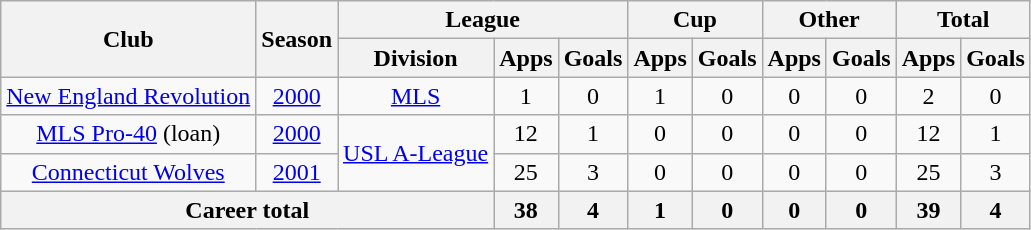<table class="wikitable" style="text-align: center">
<tr>
<th rowspan="2">Club</th>
<th rowspan="2">Season</th>
<th colspan="3">League</th>
<th colspan="2">Cup</th>
<th colspan="2">Other</th>
<th colspan="2">Total</th>
</tr>
<tr>
<th>Division</th>
<th>Apps</th>
<th>Goals</th>
<th>Apps</th>
<th>Goals</th>
<th>Apps</th>
<th>Goals</th>
<th>Apps</th>
<th>Goals</th>
</tr>
<tr>
<td><a href='#'>New England Revolution</a></td>
<td><a href='#'>2000</a></td>
<td><a href='#'>MLS</a></td>
<td>1</td>
<td>0</td>
<td>1</td>
<td>0</td>
<td>0</td>
<td>0</td>
<td>2</td>
<td>0</td>
</tr>
<tr>
<td><a href='#'>MLS Pro-40</a> (loan)</td>
<td><a href='#'>2000</a></td>
<td rowspan="2"><a href='#'>USL A-League</a></td>
<td>12</td>
<td>1</td>
<td>0</td>
<td>0</td>
<td>0</td>
<td>0</td>
<td>12</td>
<td>1</td>
</tr>
<tr>
<td><a href='#'>Connecticut Wolves</a></td>
<td><a href='#'>2001</a></td>
<td>25</td>
<td>3</td>
<td>0</td>
<td>0</td>
<td>0</td>
<td>0</td>
<td>25</td>
<td>3</td>
</tr>
<tr>
<th colspan="3"><strong>Career total</strong></th>
<th>38</th>
<th>4</th>
<th>1</th>
<th>0</th>
<th>0</th>
<th>0</th>
<th>39</th>
<th>4</th>
</tr>
</table>
